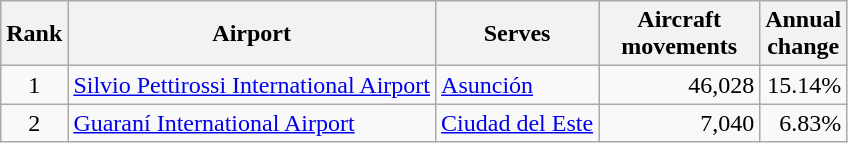<table class="wikitable sortable">
<tr>
<th>Rank</th>
<th>Airport</th>
<th>Serves</th>
<th style="width:100px">Aircraft<br>movements</th>
<th>Annual<br>change</th>
</tr>
<tr>
<td align="center">1</td>
<td><a href='#'>Silvio Pettirossi International Airport</a></td>
<td><a href='#'>Asunción</a></td>
<td align="right">46,028</td>
<td align="right">15.14%</td>
</tr>
<tr>
<td align="center">2</td>
<td><a href='#'>Guaraní International Airport</a></td>
<td><a href='#'>Ciudad del Este</a></td>
<td align="right">7,040</td>
<td align="right">6.83%</td>
</tr>
</table>
